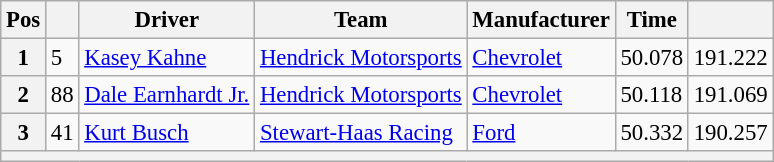<table class="wikitable" style="font-size:95%">
<tr>
<th>Pos</th>
<th></th>
<th>Driver</th>
<th>Team</th>
<th>Manufacturer</th>
<th>Time</th>
<th></th>
</tr>
<tr>
<th>1</th>
<td>5</td>
<td><a href='#'>Kasey Kahne</a></td>
<td><a href='#'>Hendrick Motorsports</a></td>
<td><a href='#'>Chevrolet</a></td>
<td>50.078</td>
<td>191.222</td>
</tr>
<tr>
<th>2</th>
<td>88</td>
<td><a href='#'>Dale Earnhardt Jr.</a></td>
<td><a href='#'>Hendrick Motorsports</a></td>
<td><a href='#'>Chevrolet</a></td>
<td>50.118</td>
<td>191.069</td>
</tr>
<tr>
<th>3</th>
<td>41</td>
<td><a href='#'>Kurt Busch</a></td>
<td><a href='#'>Stewart-Haas Racing</a></td>
<td><a href='#'>Ford</a></td>
<td>50.332</td>
<td>190.257</td>
</tr>
<tr>
<th colspan="7"></th>
</tr>
</table>
